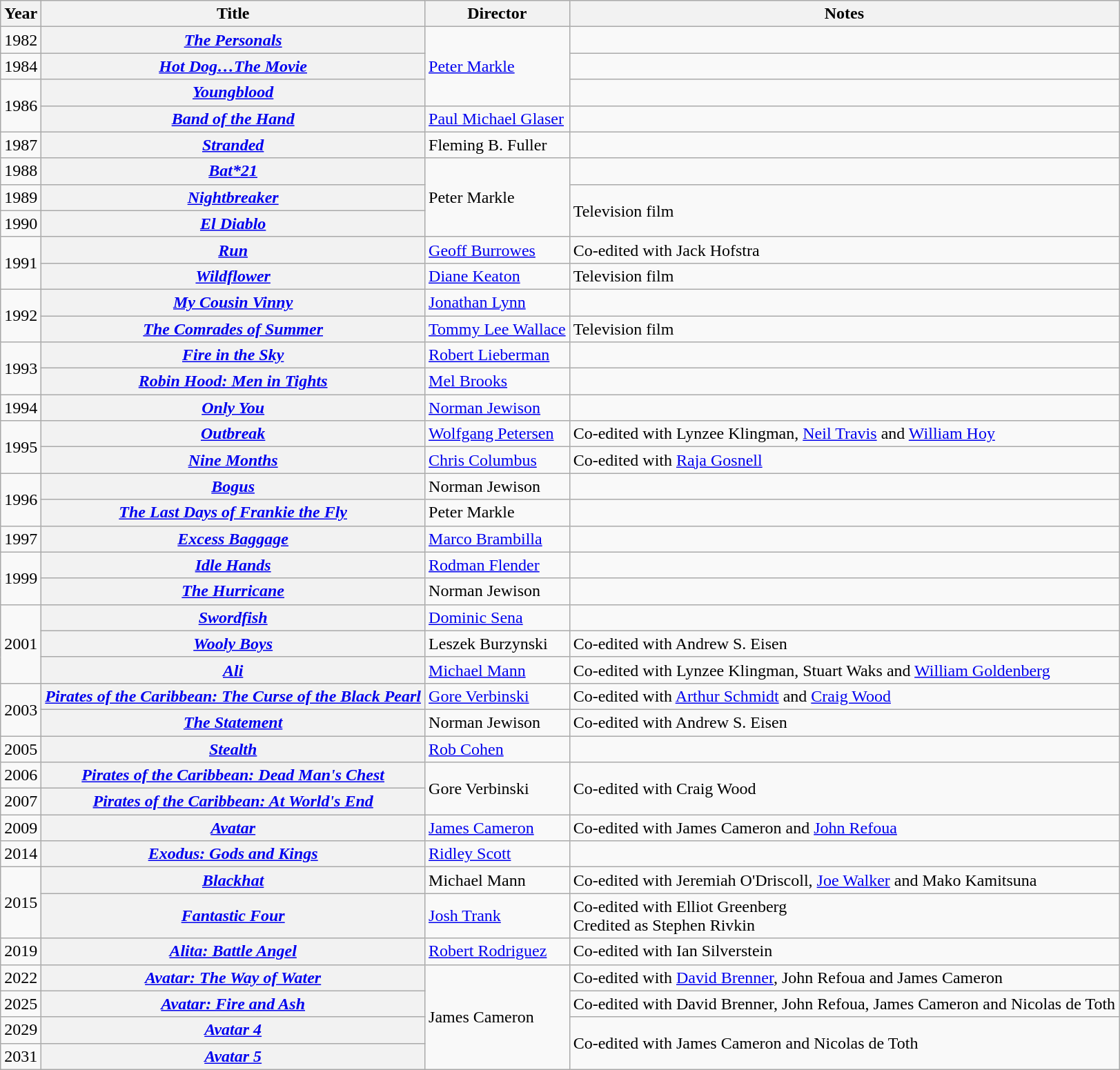<table class="wikitable sortable">
<tr>
<th>Year</th>
<th>Title</th>
<th>Director</th>
<th>Notes</th>
</tr>
<tr>
<td align=center>1982</td>
<th><em><a href='#'>The Personals</a></em></th>
<td rowspan=3><a href='#'>Peter Markle</a></td>
<td></td>
</tr>
<tr>
<td align=center>1984</td>
<th><em><a href='#'>Hot Dog…The Movie</a></em></th>
<td></td>
</tr>
<tr>
<td rowspan=2 align=center>1986</td>
<th><em><a href='#'>Youngblood</a></em></th>
<td></td>
</tr>
<tr>
<th><em><a href='#'>Band of the Hand</a></em></th>
<td><a href='#'>Paul Michael Glaser</a></td>
<td></td>
</tr>
<tr>
<td align=center>1987</td>
<th><em><a href='#'>Stranded</a></em></th>
<td>Fleming B. Fuller</td>
<td></td>
</tr>
<tr>
<td align=center>1988</td>
<th><em><a href='#'>Bat*21</a></em></th>
<td rowspan=3>Peter Markle</td>
<td></td>
</tr>
<tr>
<td align=center>1989</td>
<th><em><a href='#'>Nightbreaker</a></em></th>
<td rowspan=2>Television film</td>
</tr>
<tr>
<td align=center>1990</td>
<th><em><a href='#'>El Diablo</a></em></th>
</tr>
<tr>
<td rowspan=2 align=center>1991</td>
<th><em><a href='#'>Run</a></em></th>
<td><a href='#'>Geoff Burrowes</a></td>
<td>Co-edited with Jack Hofstra</td>
</tr>
<tr>
<th><em><a href='#'>Wildflower</a></em></th>
<td><a href='#'>Diane Keaton</a></td>
<td>Television film</td>
</tr>
<tr>
<td rowspan=2 align=center>1992</td>
<th><em><a href='#'>My Cousin Vinny</a></em></th>
<td><a href='#'>Jonathan Lynn</a></td>
<td></td>
</tr>
<tr>
<th><em><a href='#'>The Comrades of Summer</a></em></th>
<td><a href='#'>Tommy Lee Wallace</a></td>
<td>Television film</td>
</tr>
<tr>
<td rowspan=2 align=center>1993</td>
<th><em><a href='#'>Fire in the Sky</a></em></th>
<td><a href='#'>Robert Lieberman</a></td>
<td></td>
</tr>
<tr>
<th><em><a href='#'>Robin Hood: Men in Tights</a></em></th>
<td><a href='#'>Mel Brooks</a></td>
<td></td>
</tr>
<tr>
<td align=center>1994</td>
<th><em><a href='#'>Only You</a></em></th>
<td><a href='#'>Norman Jewison</a></td>
<td></td>
</tr>
<tr>
<td rowspan=2 align=center>1995</td>
<th><em><a href='#'>Outbreak</a></em></th>
<td><a href='#'>Wolfgang Petersen</a></td>
<td>Co-edited with Lynzee Klingman, <a href='#'>Neil Travis</a> and <a href='#'>William Hoy</a></td>
</tr>
<tr>
<th><em><a href='#'>Nine Months</a></em></th>
<td><a href='#'>Chris Columbus</a></td>
<td>Co-edited with <a href='#'>Raja Gosnell</a></td>
</tr>
<tr>
<td rowspan=2 align=center>1996</td>
<th><em><a href='#'>Bogus</a></em></th>
<td>Norman Jewison</td>
<td></td>
</tr>
<tr>
<th><em><a href='#'>The Last Days of Frankie the Fly</a></em></th>
<td>Peter Markle</td>
<td></td>
</tr>
<tr>
<td align=center>1997</td>
<th><em><a href='#'>Excess Baggage</a></em></th>
<td><a href='#'>Marco Brambilla</a></td>
<td></td>
</tr>
<tr>
<td rowspan=2 align=center>1999</td>
<th><em><a href='#'>Idle Hands</a></em></th>
<td><a href='#'>Rodman Flender</a></td>
<td></td>
</tr>
<tr>
<th><em><a href='#'>The Hurricane</a></em></th>
<td>Norman Jewison</td>
<td></td>
</tr>
<tr>
<td rowspan=3 align=center>2001</td>
<th><em><a href='#'>Swordfish</a></em></th>
<td><a href='#'>Dominic Sena</a></td>
<td></td>
</tr>
<tr>
<th><em><a href='#'>Wooly Boys</a></em></th>
<td>Leszek Burzynski</td>
<td>Co-edited with Andrew S. Eisen</td>
</tr>
<tr>
<th><em><a href='#'>Ali</a></em></th>
<td><a href='#'>Michael Mann</a></td>
<td>Co-edited with Lynzee Klingman, Stuart Waks and <a href='#'>William Goldenberg</a></td>
</tr>
<tr>
<td rowspan=2 align=center>2003</td>
<th><em><a href='#'>Pirates of the Caribbean: The Curse of the Black Pearl</a></em></th>
<td><a href='#'>Gore Verbinski</a></td>
<td>Co-edited with <a href='#'>Arthur Schmidt</a> and <a href='#'>Craig Wood</a></td>
</tr>
<tr>
<th><em><a href='#'>The Statement</a></em></th>
<td>Norman Jewison</td>
<td>Co-edited with Andrew S. Eisen</td>
</tr>
<tr>
<td align=center>2005</td>
<th><em><a href='#'>Stealth</a></em></th>
<td><a href='#'>Rob Cohen</a></td>
<td></td>
</tr>
<tr>
<td align=center>2006</td>
<th><em><a href='#'>Pirates of the Caribbean: Dead Man's Chest</a></em></th>
<td rowspan=2>Gore Verbinski</td>
<td rowspan=2>Co-edited with Craig Wood</td>
</tr>
<tr>
<td align=center>2007</td>
<th><em><a href='#'>Pirates of the Caribbean: At World's End</a></em></th>
</tr>
<tr>
<td align=center>2009</td>
<th><em><a href='#'>Avatar</a></em></th>
<td><a href='#'>James Cameron</a></td>
<td>Co-edited with James Cameron and <a href='#'>John Refoua</a></td>
</tr>
<tr>
<td align=center>2014</td>
<th><em><a href='#'>Exodus: Gods and Kings</a></em></th>
<td><a href='#'>Ridley Scott</a></td>
<td></td>
</tr>
<tr>
<td rowspan=2 align=center>2015</td>
<th><em><a href='#'>Blackhat</a></em></th>
<td>Michael Mann</td>
<td>Co-edited with Jeremiah O'Driscoll, <a href='#'>Joe Walker</a> and Mako Kamitsuna</td>
</tr>
<tr>
<th><em><a href='#'>Fantastic Four</a></em></th>
<td><a href='#'>Josh Trank</a></td>
<td>Co-edited with Elliot Greenberg<br>Credited as Stephen Rivkin</td>
</tr>
<tr>
<td align=center>2019</td>
<th><em><a href='#'>Alita: Battle Angel</a></em></th>
<td><a href='#'>Robert Rodriguez</a></td>
<td>Co-edited with Ian Silverstein</td>
</tr>
<tr>
<td align=center>2022</td>
<th><em><a href='#'>Avatar: The Way of Water</a></em></th>
<td rowspan="4">James Cameron</td>
<td>Co-edited with <a href='#'>David Brenner</a>, John Refoua and James Cameron</td>
</tr>
<tr>
<td align=center>2025</td>
<th><em><a href='#'>Avatar: Fire and Ash</a></em></th>
<td>Co-edited with David Brenner, John Refoua, James Cameron and Nicolas de Toth</td>
</tr>
<tr>
<td align=center>2029</td>
<th><em><a href='#'>Avatar 4</a></em></th>
<td rowspan="2">Co-edited with James Cameron and Nicolas de Toth</td>
</tr>
<tr>
<td align=center>2031</td>
<th><em><a href='#'>Avatar 5</a></em></th>
</tr>
</table>
